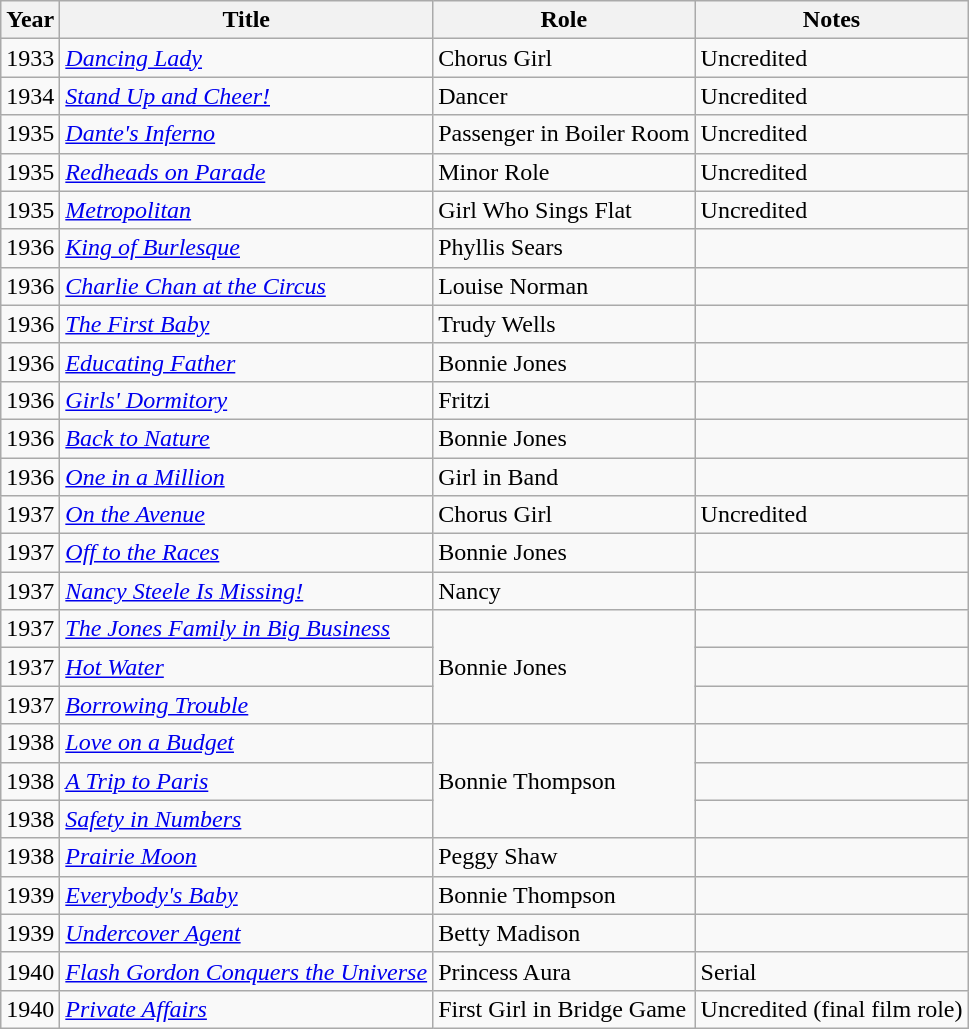<table class="wikitable">
<tr>
<th>Year</th>
<th>Title</th>
<th>Role</th>
<th>Notes</th>
</tr>
<tr>
<td>1933</td>
<td><em><a href='#'>Dancing Lady</a></em></td>
<td>Chorus Girl</td>
<td>Uncredited</td>
</tr>
<tr>
<td>1934</td>
<td><em><a href='#'>Stand Up and Cheer!</a></em></td>
<td>Dancer</td>
<td>Uncredited</td>
</tr>
<tr>
<td>1935</td>
<td><em><a href='#'>Dante's Inferno</a></em></td>
<td>Passenger in Boiler Room</td>
<td>Uncredited</td>
</tr>
<tr>
<td>1935</td>
<td><em><a href='#'>Redheads on Parade</a></em></td>
<td>Minor Role</td>
<td>Uncredited</td>
</tr>
<tr>
<td>1935</td>
<td><em><a href='#'>Metropolitan</a></em></td>
<td>Girl Who Sings Flat</td>
<td>Uncredited</td>
</tr>
<tr>
<td>1936</td>
<td><em><a href='#'>King of Burlesque</a></em></td>
<td>Phyllis Sears</td>
<td></td>
</tr>
<tr>
<td>1936</td>
<td><em><a href='#'>Charlie Chan at the Circus</a></em></td>
<td>Louise Norman</td>
<td></td>
</tr>
<tr>
<td>1936</td>
<td><em><a href='#'>The First Baby</a></em></td>
<td>Trudy Wells</td>
<td></td>
</tr>
<tr>
<td>1936</td>
<td><em><a href='#'>Educating Father</a></em></td>
<td>Bonnie Jones</td>
<td></td>
</tr>
<tr>
<td>1936</td>
<td><em><a href='#'>Girls' Dormitory</a></em></td>
<td>Fritzi</td>
<td></td>
</tr>
<tr>
<td>1936</td>
<td><em><a href='#'>Back to Nature</a></em></td>
<td>Bonnie Jones</td>
<td></td>
</tr>
<tr>
<td>1936</td>
<td><em><a href='#'>One in a Million</a></em></td>
<td>Girl in Band</td>
<td></td>
</tr>
<tr>
<td>1937</td>
<td><em><a href='#'>On the Avenue</a></em></td>
<td>Chorus Girl</td>
<td>Uncredited</td>
</tr>
<tr>
<td>1937</td>
<td><em><a href='#'>Off to the Races</a></em></td>
<td>Bonnie Jones</td>
<td></td>
</tr>
<tr>
<td>1937</td>
<td><em><a href='#'>Nancy Steele Is Missing!</a></em></td>
<td>Nancy</td>
<td></td>
</tr>
<tr>
<td>1937</td>
<td><em><a href='#'>The Jones Family in Big Business</a></em></td>
<td rowspan="3">Bonnie Jones</td>
<td></td>
</tr>
<tr>
<td>1937</td>
<td><em><a href='#'>Hot Water</a></em></td>
<td></td>
</tr>
<tr>
<td>1937</td>
<td><em><a href='#'>Borrowing Trouble</a></em></td>
<td></td>
</tr>
<tr>
<td>1938</td>
<td><em><a href='#'>Love on a Budget</a></em></td>
<td rowspan="3">Bonnie Thompson</td>
<td></td>
</tr>
<tr>
<td>1938</td>
<td><em><a href='#'>A Trip to Paris</a></em></td>
<td></td>
</tr>
<tr>
<td>1938</td>
<td><em><a href='#'>Safety in Numbers</a></em></td>
<td></td>
</tr>
<tr>
<td>1938</td>
<td><em><a href='#'>Prairie Moon</a></em></td>
<td>Peggy Shaw</td>
<td></td>
</tr>
<tr>
<td>1939</td>
<td><em><a href='#'>Everybody's Baby</a></em></td>
<td>Bonnie Thompson</td>
<td></td>
</tr>
<tr>
<td>1939</td>
<td><em><a href='#'>Undercover Agent</a></em></td>
<td>Betty Madison</td>
<td></td>
</tr>
<tr>
<td>1940</td>
<td><em><a href='#'>Flash Gordon Conquers the Universe</a></em></td>
<td>Princess Aura</td>
<td>Serial</td>
</tr>
<tr>
<td>1940</td>
<td><em><a href='#'>Private Affairs</a></em></td>
<td>First Girl in Bridge Game</td>
<td>Uncredited (final film role)</td>
</tr>
</table>
